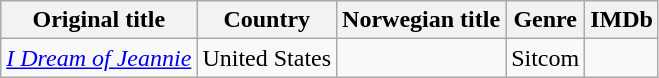<table class="wikitable">
<tr>
<th>Original title</th>
<th>Country</th>
<th>Norwegian title</th>
<th>Genre</th>
<th>IMDb</th>
</tr>
<tr>
<td><em><a href='#'>I Dream of Jeannie</a></em></td>
<td>United States</td>
<td></td>
<td>Sitcom</td>
<td></td>
</tr>
</table>
